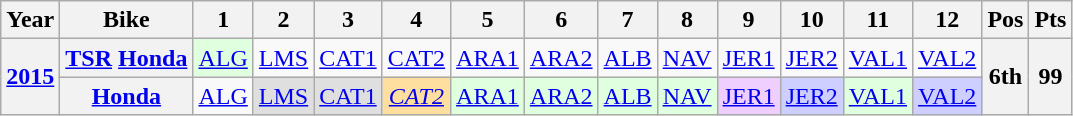<table class="wikitable" style="text-align:center">
<tr>
<th>Year</th>
<th>Bike</th>
<th>1</th>
<th>2</th>
<th>3</th>
<th>4</th>
<th>5</th>
<th>6</th>
<th>7</th>
<th>8</th>
<th>9</th>
<th>10</th>
<th>11</th>
<th>12</th>
<th>Pos</th>
<th>Pts</th>
</tr>
<tr>
<th rowspan=2><a href='#'>2015</a></th>
<th><a href='#'>TSR</a> <a href='#'>Honda</a></th>
<td style="background:#dfffdf;"><a href='#'>ALG</a><br></td>
<td style="background:#;"><a href='#'>LMS</a><br></td>
<td style="background:#;"><a href='#'>CAT1</a><br></td>
<td style="background:#;"><a href='#'>CAT2</a><br></td>
<td style="background:#;"><a href='#'>ARA1</a><br></td>
<td style="background:#;"><a href='#'>ARA2</a><br></td>
<td style="background:#;"><a href='#'>ALB</a><br></td>
<td style="background:#;"><a href='#'>NAV</a><br></td>
<td style="background:#;"><a href='#'>JER1</a><br></td>
<td style="background:#;"><a href='#'>JER2</a><br></td>
<td style="background:#;"><a href='#'>VAL1</a><br></td>
<td style="background:#;"><a href='#'>VAL2</a><br></td>
<th rowspan=2>6th</th>
<th rowspan=2>99</th>
</tr>
<tr>
<th><a href='#'>Honda</a></th>
<td style="background:#;"><a href='#'>ALG</a><br></td>
<td style="background:#dfdfdf;"><a href='#'>LMS</a><br></td>
<td style="background:#dfdfdf;"><a href='#'>CAT1</a><br></td>
<td style="background:#ffdf9f;"><em><a href='#'>CAT2</a></em><br></td>
<td style="background:#dfffdf;"><a href='#'>ARA1</a><br></td>
<td style="background:#dfffdf;"><a href='#'>ARA2</a><br></td>
<td style="background:#dfffdf;"><a href='#'>ALB</a><br></td>
<td style="background:#dfffdf;"><a href='#'>NAV</a><br></td>
<td style="background:#efcfff;"><a href='#'>JER1</a><br></td>
<td style="background:#cfcfff;"><a href='#'>JER2</a><br></td>
<td style="background:#dfffdf;"><a href='#'>VAL1</a><br></td>
<td style="background:#cfcfff;"><a href='#'>VAL2</a><br></td>
</tr>
</table>
